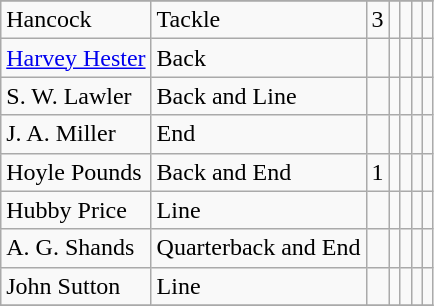<table class="wikitable">
<tr>
</tr>
<tr>
<td>Hancock</td>
<td>Tackle</td>
<td>3</td>
<td></td>
<td></td>
<td></td>
<td></td>
</tr>
<tr>
<td><a href='#'>Harvey Hester</a></td>
<td>Back</td>
<td></td>
<td></td>
<td></td>
<td></td>
<td></td>
</tr>
<tr>
<td>S. W. Lawler</td>
<td>Back and Line</td>
<td></td>
<td></td>
<td></td>
<td></td>
<td></td>
</tr>
<tr>
<td>J. A. Miller</td>
<td>End</td>
<td></td>
<td></td>
<td></td>
<td></td>
<td></td>
</tr>
<tr>
<td>Hoyle Pounds</td>
<td>Back and End</td>
<td>1</td>
<td></td>
<td></td>
<td></td>
<td></td>
</tr>
<tr>
<td>Hubby Price</td>
<td>Line</td>
<td></td>
<td></td>
<td></td>
<td></td>
<td></td>
</tr>
<tr>
<td>A. G. Shands</td>
<td>Quarterback and End</td>
<td></td>
<td></td>
<td></td>
<td></td>
<td></td>
</tr>
<tr>
<td>John Sutton</td>
<td>Line</td>
<td></td>
<td></td>
<td></td>
<td></td>
<td></td>
</tr>
<tr>
</tr>
</table>
